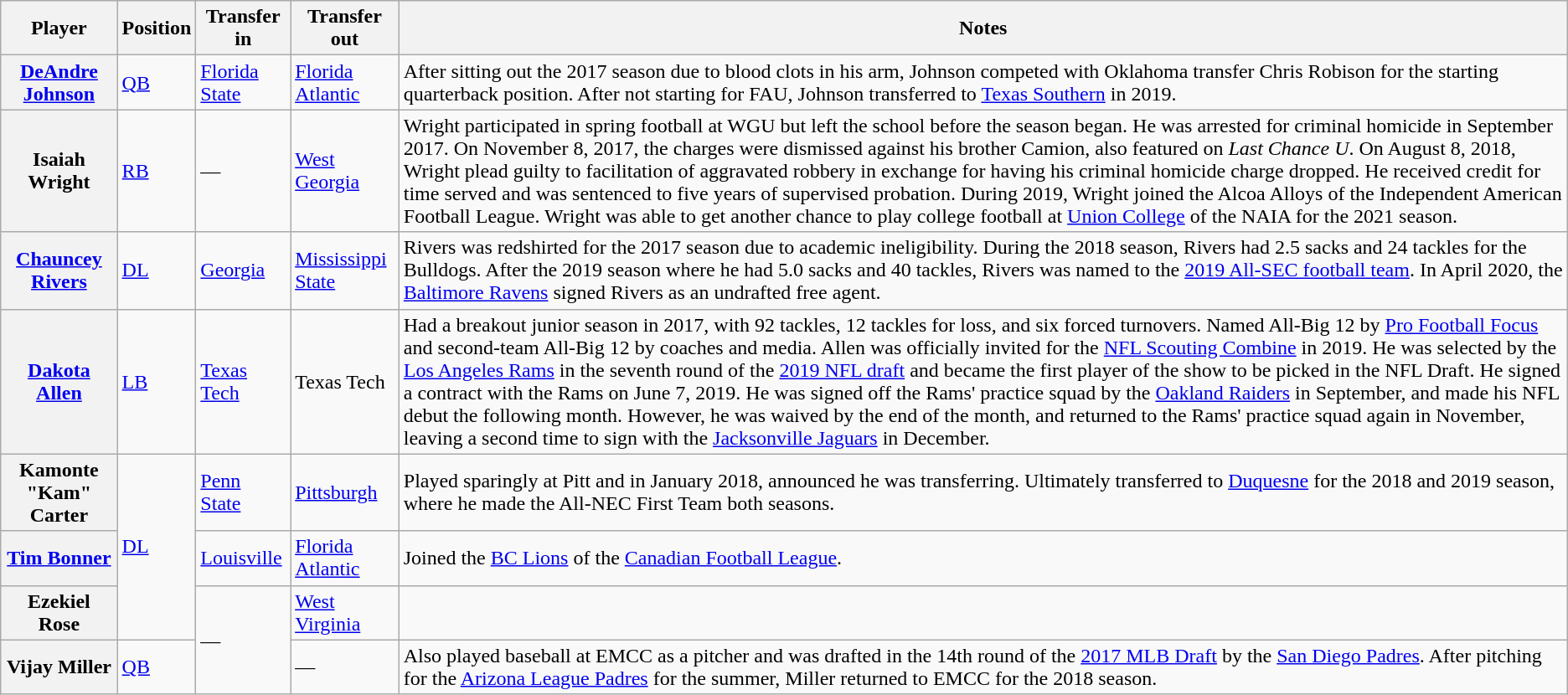<table class="wikitable">
<tr>
<th scope="col">Player</th>
<th scope="col">Position</th>
<th scope="col">Transfer in</th>
<th scope="col">Transfer out</th>
<th scope="col">Notes</th>
</tr>
<tr>
<th scope="row"><a href='#'>DeAndre Johnson</a></th>
<td><a href='#'>QB</a></td>
<td><a href='#'>Florida State</a></td>
<td><a href='#'>Florida Atlantic</a></td>
<td>After sitting out the 2017 season due to blood clots in his arm, Johnson competed with Oklahoma transfer Chris Robison for the starting quarterback position. After not starting for FAU, Johnson transferred to <a href='#'>Texas Southern</a> in 2019.</td>
</tr>
<tr>
<th scope="row">Isaiah Wright</th>
<td><a href='#'>RB</a></td>
<td>—</td>
<td><a href='#'>West Georgia</a></td>
<td>Wright participated in spring football at WGU but left the school before the season began. He was arrested for criminal homicide in September 2017. On November 8, 2017, the charges were dismissed against his brother Camion, also featured on <em>Last Chance U</em>. On August 8, 2018, Wright plead guilty to facilitation of aggravated robbery in exchange for having his criminal homicide charge dropped.  He received credit for time served and was sentenced to five years of supervised probation. During 2019, Wright joined the Alcoa Alloys of the Independent American Football League.  Wright was able to get another chance to play college football at <a href='#'>Union College</a> of the NAIA for the 2021 season.</td>
</tr>
<tr>
<th scope="row"><a href='#'>Chauncey Rivers</a></th>
<td><a href='#'>DL</a></td>
<td><a href='#'>Georgia</a></td>
<td><a href='#'>Mississippi State</a></td>
<td>Rivers was redshirted for the 2017 season due to academic ineligibility. During the 2018 season, Rivers had 2.5 sacks and 24 tackles for the Bulldogs.  After the 2019 season where he had 5.0 sacks and 40 tackles, Rivers was named to the <a href='#'>2019 All-SEC football team</a>. In April 2020, the <a href='#'>Baltimore Ravens</a> signed Rivers as an undrafted free agent.</td>
</tr>
<tr>
<th scope="row"><a href='#'>Dakota Allen</a></th>
<td><a href='#'>LB</a></td>
<td><a href='#'>Texas Tech</a></td>
<td>Texas Tech</td>
<td>Had a breakout junior season in 2017, with 92 tackles, 12 tackles for loss, and six forced turnovers. Named All-Big 12 by <a href='#'>Pro Football Focus</a> and second-team All-Big 12 by coaches and media. Allen was officially invited for the <a href='#'>NFL Scouting Combine</a> in 2019. He was selected by the <a href='#'>Los Angeles Rams</a> in the seventh round of the <a href='#'>2019 NFL draft</a> and became the first player of the show to be picked in the NFL Draft. He signed a contract with the Rams on June 7, 2019. He was signed off the Rams' practice squad by the <a href='#'>Oakland Raiders</a> in September, and made his NFL debut the following month. However, he was waived by the end of the month, and returned to the Rams' practice squad again in November, leaving a second time to sign with the <a href='#'>Jacksonville Jaguars</a> in December.</td>
</tr>
<tr>
<th scope="row">Kamonte "Kam" Carter</th>
<td rowspan="3"><a href='#'>DL</a></td>
<td><a href='#'>Penn State</a></td>
<td><a href='#'>Pittsburgh</a></td>
<td>Played sparingly at Pitt and in January 2018, announced he was transferring. Ultimately transferred to <a href='#'>Duquesne</a> for the 2018 and 2019 season, where he made the All-NEC First Team both seasons.</td>
</tr>
<tr>
<th scope="row"><a href='#'>Tim Bonner</a></th>
<td><a href='#'>Louisville</a></td>
<td><a href='#'>Florida Atlantic</a></td>
<td>Joined the <a href='#'>BC Lions</a> of the <a href='#'>Canadian Football League</a>.</td>
</tr>
<tr>
<th scope="row">Ezekiel Rose</th>
<td rowspan="2">—</td>
<td><a href='#'>West Virginia</a></td>
<td></td>
</tr>
<tr>
<th scope="row">Vijay Miller</th>
<td><a href='#'>QB</a></td>
<td>—</td>
<td>Also played baseball at EMCC as a pitcher and was drafted in the 14th round of the <a href='#'>2017 MLB Draft</a> by the <a href='#'>San Diego Padres</a>.  After pitching for the <a href='#'>Arizona League Padres</a> for the summer, Miller returned to EMCC for the 2018 season.</td>
</tr>
</table>
